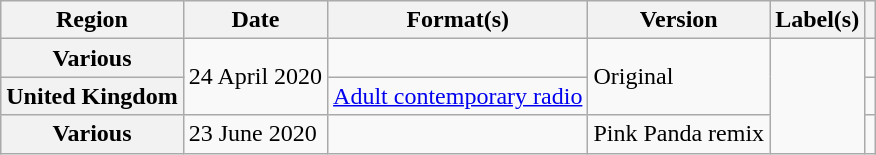<table class="wikitable plainrowheaders">
<tr>
<th scope="col">Region</th>
<th scope="col">Date</th>
<th scope="col">Format(s)</th>
<th scope="col">Version</th>
<th scope="col">Label(s)</th>
<th scope="col"></th>
</tr>
<tr>
<th scope="row">Various</th>
<td rowspan="2">24 April 2020</td>
<td></td>
<td rowspan="2">Original</td>
<td rowspan="3"></td>
<td style="text-align:center;"></td>
</tr>
<tr>
<th scope="row">United Kingdom</th>
<td><a href='#'>Adult contemporary radio</a></td>
<td style="text-align:center;"></td>
</tr>
<tr>
<th scope="row">Various</th>
<td>23 June 2020</td>
<td></td>
<td>Pink Panda remix</td>
<td style="text-align:center;"></td>
</tr>
</table>
